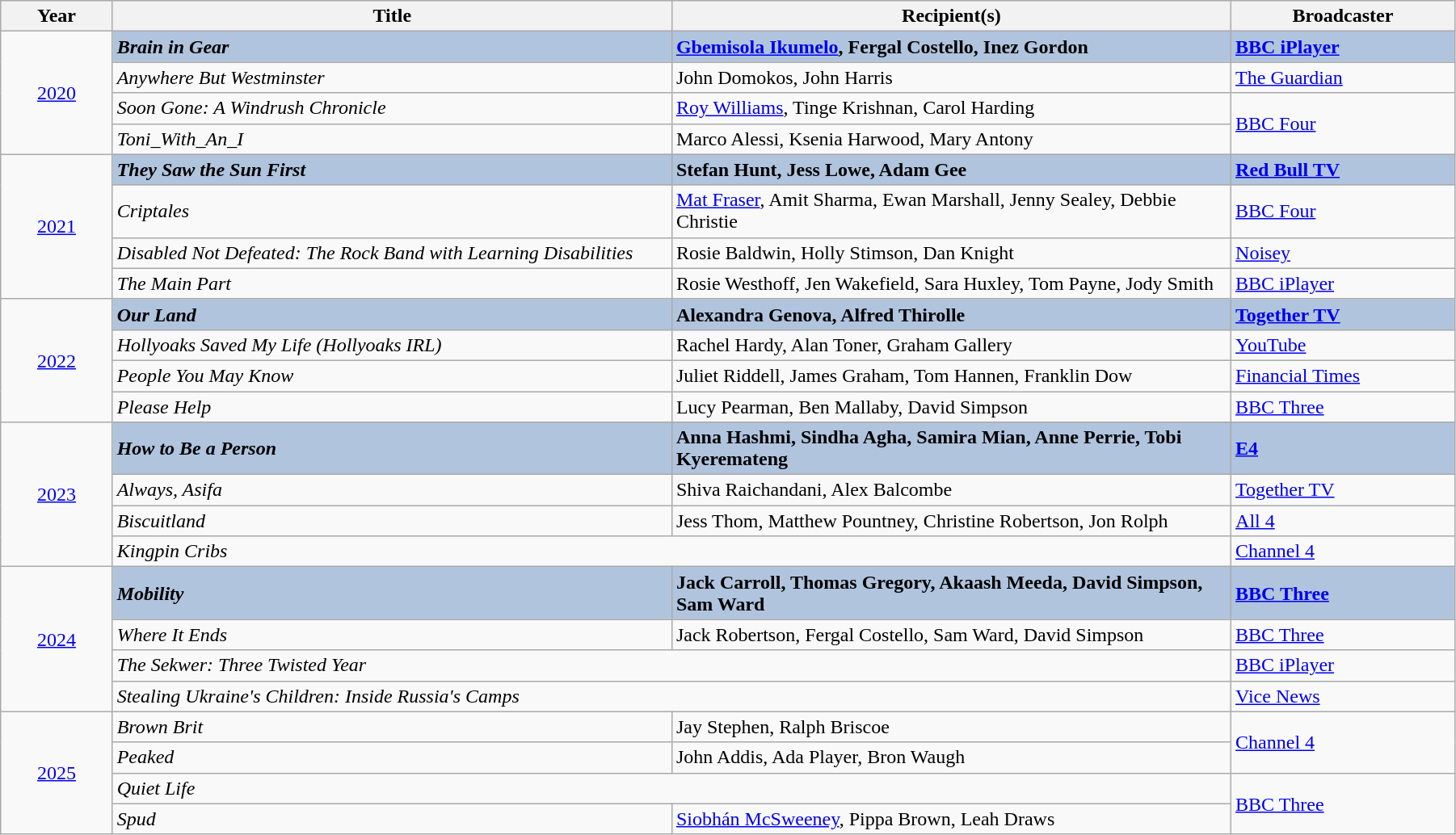<table class="wikitable" width="95%">
<tr>
<th width=5%>Year</th>
<th width=25%>Title</th>
<th width=25%><strong>Recipient(s)</strong></th>
<th width=10%><strong>Broadcaster</strong></th>
</tr>
<tr>
<td rowspan="4" style="text-align:center;"><a href='#'>2020</a><br></td>
<td style="background:#B0C4DE;"><strong><em>Brain in Gear</em></strong></td>
<td style="background:#B0C4DE;"><strong><a href='#'>Gbemisola Ikumelo</a>, Fergal Costello, Inez Gordon</strong></td>
<td style="background:#B0C4DE;"><strong><a href='#'>BBC iPlayer</a></strong></td>
</tr>
<tr>
<td><em>Anywhere But Westminster</em></td>
<td>John Domokos, John Harris</td>
<td><a href='#'>The Guardian</a></td>
</tr>
<tr>
<td><em>Soon Gone: A Windrush Chronicle</em></td>
<td><a href='#'>Roy Williams</a>, Tinge Krishnan, Carol Harding</td>
<td rowspan="2"><a href='#'>BBC Four</a></td>
</tr>
<tr>
<td><em>Toni_With_An_I</em></td>
<td>Marco Alessi, Ksenia Harwood, Mary Antony</td>
</tr>
<tr>
<td rowspan="4" style="text-align:center;"><a href='#'>2021</a><br></td>
<td style="background:#B0C4DE;"><strong><em>They Saw the Sun First</em></strong></td>
<td style="background:#B0C4DE;"><strong>Stefan Hunt, Jess Lowe, Adam Gee</strong></td>
<td style="background:#B0C4DE;"><strong><a href='#'>Red Bull TV</a></strong></td>
</tr>
<tr>
<td><em>Criptales</em></td>
<td><a href='#'>Mat Fraser</a>, Amit Sharma, Ewan Marshall, Jenny Sealey, Debbie Christie</td>
<td><a href='#'>BBC Four</a></td>
</tr>
<tr>
<td><em>Disabled Not Defeated: The Rock Band with Learning Disabilities</em></td>
<td>Rosie Baldwin, Holly Stimson, Dan Knight</td>
<td><a href='#'>Noisey</a></td>
</tr>
<tr>
<td><em>The Main Part</em></td>
<td>Rosie Westhoff, Jen Wakefield, Sara Huxley, Tom Payne, Jody Smith</td>
<td><a href='#'>BBC iPlayer</a></td>
</tr>
<tr>
<td rowspan="4" style="text-align:center;"><a href='#'>2022</a><br></td>
<td style="background:#B0C4DE;"><strong><em>Our Land</em></strong></td>
<td style="background:#B0C4DE;"><strong>Alexandra Genova, Alfred Thirolle</strong></td>
<td style="background:#B0C4DE;"><strong><a href='#'>Together TV</a></strong></td>
</tr>
<tr>
<td><em>Hollyoaks Saved My Life (Hollyoaks IRL)</em></td>
<td>Rachel Hardy, Alan Toner, Graham Gallery</td>
<td><a href='#'>YouTube</a></td>
</tr>
<tr>
<td><em>People You May Know</em></td>
<td>Juliet Riddell, James Graham, Tom Hannen, Franklin Dow</td>
<td><a href='#'>Financial Times</a></td>
</tr>
<tr>
<td><em>Please Help</em></td>
<td>Lucy Pearman, Ben Mallaby, David Simpson</td>
<td><a href='#'>BBC Three</a></td>
</tr>
<tr>
<td rowspan="4" style="text-align:center;"><a href='#'>2023</a><br></td>
<td style="background:#B0C4DE;"><strong><em>How to Be a Person</em></strong></td>
<td style="background:#B0C4DE;"><strong>Anna Hashmi, Sindha Agha, Samira Mian, Anne Perrie, Tobi Kyeremateng</strong></td>
<td style="background:#B0C4DE;"><strong><a href='#'>E4</a></strong></td>
</tr>
<tr>
<td><em>Always, Asifa</em></td>
<td>Shiva Raichandani, Alex Balcombe</td>
<td><a href='#'>Together TV</a></td>
</tr>
<tr>
<td><em>Biscuitland</em></td>
<td>Jess Thom, Matthew Pountney, Christine Robertson, Jon Rolph</td>
<td><a href='#'>All 4</a></td>
</tr>
<tr>
<td colspan="2"><em>Kingpin Cribs</em></td>
<td><a href='#'>Channel 4</a></td>
</tr>
<tr>
<td rowspan="4" style="text-align:center;"><a href='#'>2024</a><br></td>
<td style="background:#B0C4DE;"><strong><em>Mobility</em></strong></td>
<td style="background:#B0C4DE;"><strong>Jack Carroll, Thomas Gregory, Akaash Meeda, David Simpson, Sam Ward</strong></td>
<td style="background:#B0C4DE;"><strong><a href='#'>B</a><a href='#'>BC Three</a></strong></td>
</tr>
<tr>
<td><em>Where It Ends</em></td>
<td>Jack Robertson, Fergal Costello, Sam Ward, David Simpson</td>
<td><a href='#'>BBC Three</a></td>
</tr>
<tr>
<td colspan="2"><em>The Sekwer: Three Twisted Year</em></td>
<td><a href='#'>BBC iPlayer</a></td>
</tr>
<tr>
<td colspan="2"><em>Stealing Ukraine's Children: Inside Russia's Camps</em></td>
<td><a href='#'>Vice News</a></td>
</tr>
<tr>
<td rowspan="4" style="text-align:center;"><a href='#'>2025</a><br></td>
<td><em>Brown Brit</em></td>
<td>Jay Stephen, Ralph Briscoe</td>
<td rowspan="2"><a href='#'>Channel 4</a></td>
</tr>
<tr>
<td><em>Peaked</em></td>
<td>John Addis, Ada Player, Bron Waugh</td>
</tr>
<tr>
<td colspan="2"><em>Quiet Life</em></td>
<td rowspan="2"><a href='#'>BBC Three</a></td>
</tr>
<tr>
<td><em>Spud</em></td>
<td><a href='#'>Siobhán McSweeney</a>, Pippa Brown, Leah Draws</td>
</tr>
</table>
